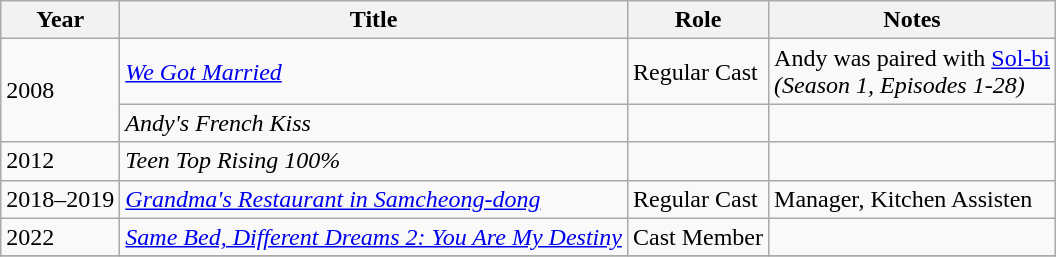<table class="wikitable sortable">
<tr>
<th>Year</th>
<th>Title</th>
<th>Role</th>
<th>Notes</th>
</tr>
<tr>
<td rowspan="2">2008</td>
<td><em><a href='#'>We Got Married</a></em></td>
<td>Regular Cast</td>
<td>Andy was paired with <a href='#'>Sol-bi</a><br><em>(Season 1, Episodes 1-28)</em></td>
</tr>
<tr>
<td><em>Andy's French Kiss</em></td>
<td></td>
<td></td>
</tr>
<tr>
<td>2012</td>
<td><em>Teen Top Rising 100%</em></td>
<td></td>
<td></td>
</tr>
<tr>
<td>2018–2019</td>
<td><em><a href='#'>Grandma's Restaurant in Samcheong-dong</a></em></td>
<td>Regular Cast</td>
<td>Manager, Kitchen Assisten</td>
</tr>
<tr>
<td>2022</td>
<td><em><a href='#'>Same Bed, Different Dreams 2: You Are My Destiny</a></em></td>
<td>Cast Member</td>
<td></td>
</tr>
<tr>
</tr>
</table>
